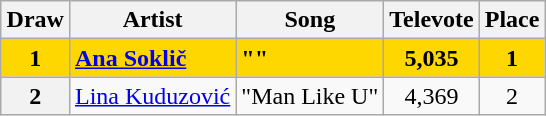<table class="sortable wikitable plainrowheaders" style="margin: 1em auto 1em auto; text-align:center">
<tr>
<th>Draw</th>
<th>Artist</th>
<th>Song</th>
<th>Televote</th>
<th>Place</th>
</tr>
<tr style="font-weight:bold; background:gold;">
<th scope="row" style="text-align:center; font-weight:bold; background:gold;">1</th>
<td align="left"><a href='#'>Ana Soklič</a></td>
<td align="left">""</td>
<td>5,035</td>
<td>1</td>
</tr>
<tr>
<th scope="row" style="text-align:center;">2</th>
<td align="left"><a href='#'>Lina Kuduzović</a></td>
<td align="left">"Man Like U"</td>
<td>4,369</td>
<td>2</td>
</tr>
</table>
